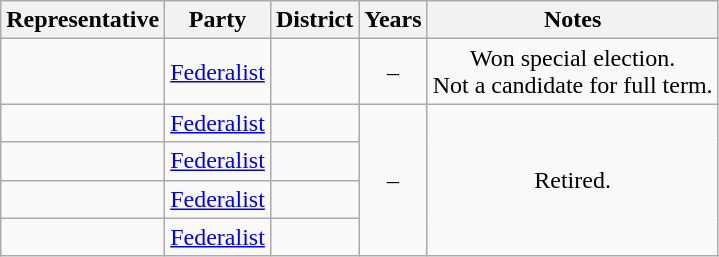<table class="wikitable sortable" style="text-align:center">
<tr valign=bottom>
<th>Representative</th>
<th>Party</th>
<th>District</th>
<th>Years</th>
<th>Notes</th>
</tr>
<tr>
<td align=left></td>
<td><a href='#'>Federalist</a></td>
<td></td>
<td nowrap> –<br></td>
<td>Won special election.<br>Not a candidate for full term.</td>
</tr>
<tr>
<td align=left></td>
<td><a href='#'>Federalist</a></td>
<td></td>
<td rowspan="4" nowrap=""> –<br></td>
<td rowspan="4">Retired.</td>
</tr>
<tr>
<td align=left></td>
<td><a href='#'>Federalist</a></td>
<td></td>
</tr>
<tr>
<td align=left></td>
<td><a href='#'>Federalist</a></td>
<td></td>
</tr>
<tr>
<td align=left></td>
<td><a href='#'>Federalist</a></td>
<td></td>
</tr>
</table>
